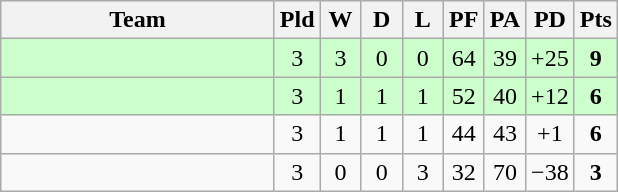<table class="wikitable" style="text-align:center;">
<tr>
<th width=175>Team</th>
<th width=20 abbr="Played">Pld</th>
<th width=20 abbr="Won">W</th>
<th width=20 abbr="Drawn">D</th>
<th width=20 abbr="Lost">L</th>
<th width=20 abbr="Points for">PF</th>
<th width=20 abbr="Points against">PA</th>
<th width=25 abbr="Points difference">PD</th>
<th width=20 abbr="Points">Pts</th>
</tr>
<tr bgcolor=ccffcc>
<td align=left></td>
<td>3</td>
<td>3</td>
<td>0</td>
<td>0</td>
<td>64</td>
<td>39</td>
<td>+25</td>
<td><strong>9</strong></td>
</tr>
<tr bgcolor=ccffcc>
<td align=left></td>
<td>3</td>
<td>1</td>
<td>1</td>
<td>1</td>
<td>52</td>
<td>40</td>
<td>+12</td>
<td><strong>6</strong></td>
</tr>
<tr>
<td align=left></td>
<td>3</td>
<td>1</td>
<td>1</td>
<td>1</td>
<td>44</td>
<td>43</td>
<td>+1</td>
<td><strong>6</strong></td>
</tr>
<tr>
<td align=left></td>
<td>3</td>
<td>0</td>
<td>0</td>
<td>3</td>
<td>32</td>
<td>70</td>
<td>−38</td>
<td><strong>3</strong></td>
</tr>
</table>
